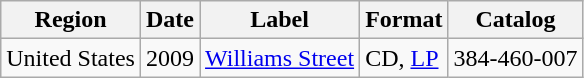<table class="wikitable">
<tr>
<th>Region</th>
<th>Date</th>
<th>Label</th>
<th>Format</th>
<th>Catalog</th>
</tr>
<tr>
<td>United States</td>
<td>2009</td>
<td><a href='#'>Williams Street</a></td>
<td>CD, <a href='#'>LP</a></td>
<td>384-460-007</td>
</tr>
</table>
